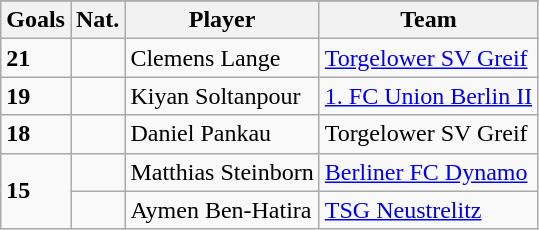<table class="wikitable">
<tr align="center" bgcolor="#dfdfdf">
</tr>
<tr>
<th>Goals</th>
<th>Nat.</th>
<th>Player</th>
<th>Team</th>
</tr>
<tr>
<td><strong>21</strong></td>
<td></td>
<td>Clemens Lange</td>
<td><a href='#'>Torgelower SV Greif</a></td>
</tr>
<tr>
<td><strong>19</strong></td>
<td></td>
<td>Kiyan Soltanpour</td>
<td><a href='#'>1. FC Union Berlin II</a></td>
</tr>
<tr>
<td><strong>18</strong></td>
<td></td>
<td>Daniel Pankau</td>
<td>Torgelower SV Greif</td>
</tr>
<tr>
<td rowspan="2"><strong>15</strong></td>
<td></td>
<td>Matthias Steinborn</td>
<td><a href='#'>Berliner FC Dynamo</a></td>
</tr>
<tr>
<td></td>
<td>Aymen Ben-Hatira</td>
<td><a href='#'>TSG Neustrelitz</a></td>
</tr>
</table>
